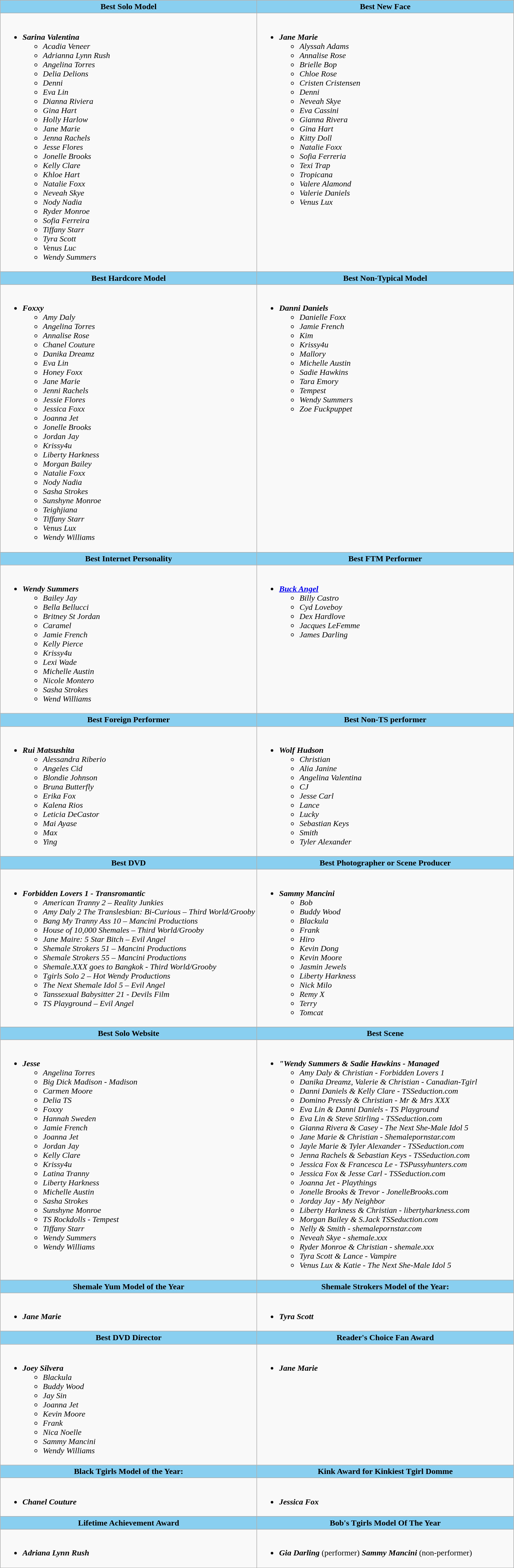<table class=wikitable>
<tr>
<th style="background:#89cff0" width="50%">Best Solo Model</th>
<th style="background:#89cff0" width="50%">Best New Face</th>
</tr>
<tr>
<td valign="top"><br><ul><li><strong><em>Sarina Valentina</em></strong><ul><li><em>Acadia Veneer</em></li><li><em>Adrianna Lynn Rush</em></li><li><em>Angelina Torres</em></li><li><em>Delia Delions</em></li><li><em>Denni</em></li><li><em>Eva Lin</em></li><li><em>Dianna Riviera</em></li><li><em>Gina Hart</em></li><li><em>Holly Harlow</em></li><li><em>Jane Marie</em></li><li><em>Jenna Rachels</em></li><li><em>Jesse Flores</em></li><li><em>Jonelle Brooks</em></li><li><em>Kelly Clare</em></li><li><em>Khloe Hart</em></li><li><em>Natalie Foxx</em></li><li><em>Neveah Skye</em></li><li><em>Nody Nadia</em></li><li><em>Ryder Monroe</em></li><li><em>Sofia Ferreira</em></li><li><em>Tiffany Starr</em></li><li><em>Tyra Scott</em></li><li><em>Venus Luc</em></li><li><em>Wendy Summers</em></li></ul></li></ul></td>
<td valign="top"><br><ul><li><strong><em>Jane Marie</em></strong><ul><li><em>Alyssah Adams</em></li><li><em>Annalise Rose</em></li><li><em>Brielle Bop</em></li><li><em>Chloe Rose</em></li><li><em>Cristen Cristensen</em></li><li><em>Denni</em></li><li><em>Neveah Skye</em></li><li><em>Eva Cassini</em></li><li><em>Gianna Rivera</em></li><li><em>Gina Hart</em></li><li><em>Kitty Doll</em></li><li><em>Natalie Foxx</em></li><li><em>Sofia Ferreria</em></li><li><em>Texi Trap</em></li><li><em>Tropicana</em></li><li><em>Valere Alamond</em></li><li><em>Valerie Daniels</em></li><li><em>Venus Lux</em></li></ul></li></ul></td>
</tr>
<tr>
<th style="background:#89cff0" width="50%">Best Hardcore Model</th>
<th style="background:#89cff0" width="50%">Best Non-Typical Model</th>
</tr>
<tr>
<td valign="top"><br><ul><li><strong><em>Foxxy</em></strong><ul><li><em>Amy Daly</em></li><li><em>Angelina Torres</em></li><li><em>Annalise Rose</em></li><li><em>Chanel Couture</em></li><li><em>Danika Dreamz</em></li><li><em>Eva Lin</em></li><li><em>Honey Foxx</em></li><li><em>Jane Marie</em></li><li><em>Jenni Rachels</em></li><li><em>Jessie Flores</em></li><li><em>Jessica Foxx</em></li><li><em>Joanna Jet</em></li><li><em>Jonelle Brooks</em></li><li><em>Jordan Jay</em></li><li><em>Krissy4u</em></li><li><em>Liberty Harkness</em></li><li><em>Morgan Bailey</em></li><li><em>Natalie Foxx</em></li><li><em>Nody Nadia</em></li><li><em>Sasha Strokes</em></li><li><em>Sunshyne Monroe</em></li><li><em>Teighjiana</em></li><li><em>Tiffany Starr</em></li><li><em>Venus Lux</em></li><li><em>Wendy Williams</em></li></ul></li></ul></td>
<td valign="top"><br><ul><li><strong><em>Danni Daniels</em></strong><ul><li><em>Danielle Foxx</em></li><li><em>Jamie French</em></li><li><em>Kim</em></li><li><em>Krissy4u</em></li><li><em>Mallory</em></li><li><em>Michelle Austin</em></li><li><em>Sadie Hawkins</em></li><li><em>Tara Emory</em></li><li><em>Tempest</em></li><li><em>Wendy Summers</em></li><li><em>Zoe Fuckpuppet</em></li></ul></li></ul></td>
</tr>
<tr>
<th style="background:#89cff0" width="50%">Best Internet Personality</th>
<th style="background:#89cff0" width="50%">Best FTM Performer</th>
</tr>
<tr>
<td valign="top"><br><ul><li><strong><em>Wendy Summers</em></strong><ul><li><em>Bailey Jay</em></li><li><em>Bella Bellucci</em></li><li><em>Britney St Jordan</em></li><li><em>Caramel</em></li><li><em>Jamie French</em></li><li><em>Kelly Pierce</em></li><li><em>Krissy4u</em></li><li><em>Lexi Wade</em></li><li><em>Michelle Austin</em></li><li><em>Nicole Montero</em></li><li><em>Sasha Strokes</em></li><li><em>Wend Williams</em></li></ul></li></ul></td>
<td valign="top"><br><ul><li><strong><em><a href='#'>Buck Angel</a></em></strong><ul><li><em>Billy Castro</em></li><li><em>Cyd Loveboy</em></li><li><em>Dex Hardlove</em></li><li><em>Jacques LeFemme</em></li><li><em>James Darling</em></li></ul></li></ul></td>
</tr>
<tr>
<th style="background:#89cff0" width="50%">Best Foreign Performer</th>
<th style="background:#89cff0" width="50%">Best Non-TS performer</th>
</tr>
<tr>
<td valign="top"><br><ul><li><strong><em>Rui Matsushita</em></strong><ul><li><em>Alessandra Riberio</em></li><li><em>Angeles Cid</em></li><li><em>Blondie Johnson</em></li><li><em>Bruna Butterfly</em></li><li><em>Erika Fox</em></li><li><em>Kalena Rios</em></li><li><em>Leticia DeCastor</em></li><li><em>Mai Ayase</em></li><li><em>Max</em></li><li><em>Ying</em></li></ul></li></ul></td>
<td valign="top"><br><ul><li><strong><em>Wolf Hudson</em></strong><ul><li><em>Christian</em></li><li><em>Alia Janine</em></li><li><em>Angelina Valentina</em></li><li><em>CJ</em></li><li><em>Jesse Carl</em></li><li><em>Lance</em></li><li><em>Lucky</em></li><li><em>Sebastian Keys</em></li><li><em>Smith</em></li><li><em>Tyler Alexander</em></li></ul></li></ul></td>
</tr>
<tr>
<th style="background:#89cff0" width="50%">Best DVD</th>
<th style="background:#89cff0" width="50%">Best Photographer or Scene Producer</th>
</tr>
<tr>
<td valign="top"><br><ul><li><strong><em>Forbidden Lovers 1 - Transromantic</em></strong><ul><li><em>American Tranny 2 – Reality Junkies</em></li><li><em>Amy Daly 2 The Translesbian: Bi-Curious – Third World/Grooby</em></li><li><em>Bang My Tranny Ass 10 – Mancini Productions</em></li><li><em>House of 10,000 Shemales – Third World/Grooby</em></li><li><em>Jane Maire: 5 Star Bitch – Evil Angel</em></li><li><em>Shemale Strokers 51 – Mancini Productions</em></li><li><em>Shemale Strokers 55 – Mancini Productions</em></li><li><em>Shemale.XXX goes to Bangkok -  Third World/Grooby</em></li><li><em>Tgirls Solo 2 – Hot Wendy Productions</em></li><li><em>The Next Shemale Idol 5 – Evil Angel</em></li><li><em>Tanssexual Babysitter 21 - Devils Film</em></li><li><em>TS Playground – Evil Angel</em></li></ul></li></ul></td>
<td valign="top"><br><ul><li><strong><em>Sammy Mancini</em></strong><ul><li><em>Bob</em></li><li><em>Buddy Wood</em></li><li><em>Blackula</em></li><li><em>Frank</em></li><li><em>Hiro</em></li><li><em>Kevin Dong</em></li><li><em>Kevin Moore</em></li><li><em>Jasmin Jewels</em></li><li><em>Liberty Harkness</em></li><li><em>Nick Milo</em></li><li><em>Remy X</em></li><li><em>Terry</em></li><li><em>Tomcat</em></li></ul></li></ul></td>
</tr>
<tr>
<th style="background:#89cff0" width="50%">Best Solo Website</th>
<th style="background:#89cff0" width="50%">Best Scene</th>
</tr>
<tr>
<td valign="top"><br><ul><li><strong><em>Jesse</em></strong><ul><li><em>Angelina Torres</em></li><li><em>Big Dick Madison - Madison</em></li><li><em>Carmen Moore</em></li><li><em> Delia TS</em></li><li><em>Foxxy</em></li><li><em>Hannah Sweden</em></li><li><em>Jamie French</em></li><li><em>Joanna Jet</em></li><li><em>Jordan Jay</em></li><li><em>Kelly Clare</em></li><li><em>Krissy4u</em></li><li><em>Latina Tranny</em></li><li><em>Liberty Harkness</em></li><li><em>Michelle Austin</em></li><li><em>Sasha Strokes</em></li><li><em>Sunshyne Monroe</em></li><li><em>TS Rockdolls - Tempest</em></li><li><em>Tiffany Starr</em></li><li><em>Wendy Summers</em></li><li><em>Wendy Williams</em></li></ul></li></ul></td>
<td valign="top"><br><ul><li><strong><em>"Wendy Summers & Sadie Hawkins - Managed</em></strong><ul><li><em>Amy Daly & Christian -  Forbidden Lovers 1</em></li><li><em>Danika Dreamz, Valerie & Christian  - Canadian-Tgirl</em></li><li><em>Danni Daniels & Kelly Clare - TSSeduction.com</em></li><li><em>Domino Pressly & Christian - Mr & Mrs XXX</em></li><li><em>Eva Lin & Danni Daniels - TS Playground</em></li><li><em>Eva Lin & Steve Stirling - TSSeduction.com</em></li><li><em>Gianna Rivera & Casey - The Next She-Male Idol 5 </em></li><li><em>Jane Marie & Christian - Shemalepornstar.com</em></li><li><em>Jayle Marie & Tyler Alexander - TSSeduction.com</em></li><li><em>Jenna Rachels & Sebastian Keys - TSSeduction.com</em></li><li><em>Jessica Fox & Francesca Le - TSPussyhunters.com</em></li><li><em>Jessica Fox & Jesse Carl - TSSeduction.com</em></li><li><em>Joanna Jet - Playthings</em></li><li><em>Jonelle Brooks & Trevor - JonelleBrooks.com</em></li><li><em>Jorday Jay - My Neighbor</em></li><li><em>Liberty Harkness & Christian - libertyharkness.com</em></li><li><em>Morgan Bailey & S.Jack TSSeduction.com</em></li><li><em>Nelly & Smith - shemalepornstar.com</em></li><li><em>Neveah Skye - shemale.xxx</em></li><li><em>Ryder Monroe & Christian - shemale.xxx</em></li><li><em>Tyra Scott & Lance - Vampire</em></li><li><em>Venus Lux & Katie - The Next She-Male Idol 5</em></li></ul></li></ul></td>
</tr>
<tr>
<th style="background:#89cff0" width="50%">Shemale Yum Model of the Year</th>
<th style="background:#89cff0" width="50%">Shemale Strokers Model of the Year:</th>
</tr>
<tr>
<td valign="top"><br><ul><li><strong><em>Jane Marie</em></strong></li></ul></td>
<td valign="top"><br><ul><li><strong><em>Tyra Scott</em></strong></li></ul></td>
</tr>
<tr>
<th style="background:#89cff0" width="50%">Best DVD Director</th>
<th style="background:#89cff0" width="50%">Reader's Choice Fan Award</th>
</tr>
<tr>
<td valign="top"><br><ul><li><strong><em>Joey Silvera</em></strong><ul><li><em>Blackula</em></li><li><em>Buddy Wood</em></li><li><em>Jay Sin</em></li><li><em>Joanna Jet</em></li><li><em>Kevin Moore</em></li><li><em>Frank</em></li><li><em>Nica Noelle</em></li><li><em>Sammy Mancini</em></li><li><em>Wendy Williams</em></li></ul></li></ul></td>
<td valign="top"><br><ul><li><strong><em>Jane Marie</em></strong></li></ul></td>
</tr>
<tr>
<th style="background:#89cff0" width="50%">Black Tgirls Model of the Year:</th>
<th style="background:#89cff0" width="50%">Kink Award for Kinkiest Tgirl Domme</th>
</tr>
<tr>
<td valign="top"><br><ul><li><strong><em>Chanel Couture</em></strong></li></ul></td>
<td valign="top"><br><ul><li><strong><em>Jessica Fox</em></strong></li></ul></td>
</tr>
<tr>
<th style="background:#89cff0" width="50%">Lifetime Achievement Award</th>
<th style="background:#89cff0" width="50%">Bob's Tgirls Model Of The Year</th>
</tr>
<tr>
<td valign="top"><br><ul><li><strong><em>Adriana Lynn Rush</em></strong></li></ul></td>
<td valign="top"><br><ul><li><strong><em>Gia Darling</em></strong> (performer) <strong><em>Sammy Mancini</em></strong> (non-performer)</li></ul></td>
</tr>
</table>
